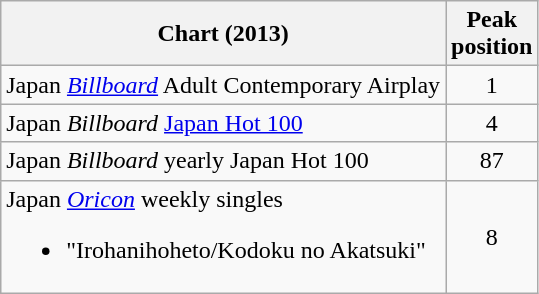<table class="wikitable sortable">
<tr>
<th>Chart (2013)</th>
<th>Peak<br>position</th>
</tr>
<tr>
<td>Japan <em><a href='#'>Billboard</a></em> Adult Contemporary Airplay</td>
<td align="center">1</td>
</tr>
<tr>
<td>Japan <em>Billboard</em> <a href='#'>Japan Hot 100</a></td>
<td align="center">4</td>
</tr>
<tr>
<td>Japan <em>Billboard</em> yearly Japan Hot 100</td>
<td align="center">87</td>
</tr>
<tr>
<td>Japan <em><a href='#'>Oricon</a></em> weekly singles<br><ul><li>"Irohanihoheto/Kodoku no Akatsuki"</li></ul></td>
<td align="center">8</td>
</tr>
</table>
